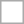<table style="border:solid 1px #aaa;" cellpadding="7" cellspacing="0">
<tr>
<td></td>
</tr>
</table>
